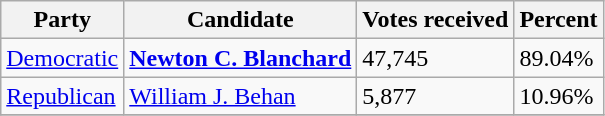<table class="wikitable">
<tr>
<th>Party</th>
<th>Candidate</th>
<th>Votes received</th>
<th>Percent</th>
</tr>
<tr>
<td><a href='#'>Democratic</a></td>
<td><strong><a href='#'>Newton C. Blanchard</a></strong></td>
<td>47,745</td>
<td>89.04%</td>
</tr>
<tr>
<td><a href='#'>Republican</a></td>
<td><a href='#'>William J. Behan</a></td>
<td>5,877</td>
<td>10.96%</td>
</tr>
<tr>
</tr>
</table>
